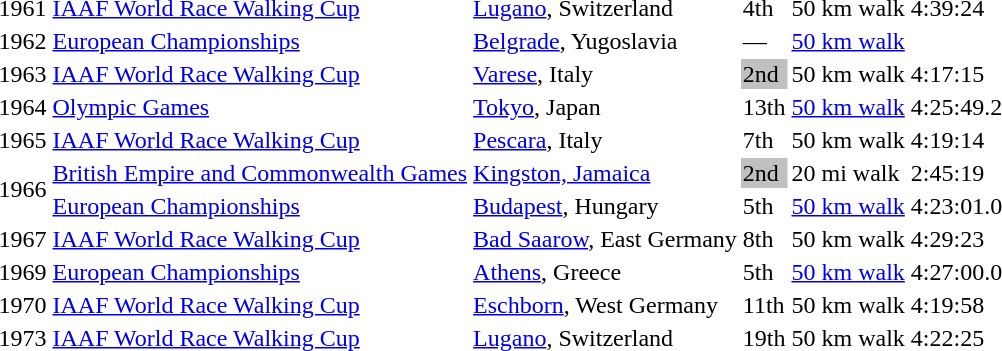<table>
<tr>
<td>1961</td>
<td><a href='#'>IAAF World Race Walking Cup</a></td>
<td><a href='#'>Lugano</a>, Switzerland</td>
<td>4th</td>
<td>50 km walk</td>
<td>4:39:24</td>
</tr>
<tr>
<td>1962</td>
<td><a href='#'>European Championships</a></td>
<td><a href='#'>Belgrade</a>, Yugoslavia</td>
<td>—</td>
<td><a href='#'>50 km walk</a></td>
<td></td>
</tr>
<tr>
<td>1963</td>
<td><a href='#'>IAAF World Race Walking Cup</a></td>
<td><a href='#'>Varese</a>, Italy</td>
<td bgcolor=silver>2nd</td>
<td>50 km walk</td>
<td>4:17:15</td>
</tr>
<tr>
<td>1964</td>
<td><a href='#'>Olympic Games</a></td>
<td><a href='#'>Tokyo</a>, Japan</td>
<td>13th</td>
<td><a href='#'>50 km walk</a></td>
<td>4:25:49.2</td>
</tr>
<tr>
<td>1965</td>
<td><a href='#'>IAAF World Race Walking Cup</a></td>
<td><a href='#'>Pescara</a>, Italy</td>
<td>7th</td>
<td>50 km walk</td>
<td>4:19:14</td>
</tr>
<tr>
<td rowspan=2>1966</td>
<td><a href='#'>British Empire and Commonwealth Games</a></td>
<td><a href='#'>Kingston, Jamaica</a></td>
<td bgcolor=silver>2nd</td>
<td>20 mi walk</td>
<td>2:45:19</td>
</tr>
<tr>
<td><a href='#'>European Championships</a></td>
<td><a href='#'>Budapest</a>, Hungary</td>
<td>5th</td>
<td><a href='#'>50 km walk</a></td>
<td>4:23:01.0</td>
</tr>
<tr>
<td>1967</td>
<td><a href='#'>IAAF World Race Walking Cup</a></td>
<td><a href='#'>Bad Saarow</a>, East Germany</td>
<td>8th</td>
<td>50 km walk</td>
<td>4:29:23</td>
</tr>
<tr>
<td>1969</td>
<td><a href='#'>European Championships</a></td>
<td><a href='#'>Athens</a>, Greece</td>
<td>5th</td>
<td><a href='#'>50 km walk</a></td>
<td>4:27:00.0</td>
</tr>
<tr>
<td>1970</td>
<td><a href='#'>IAAF World Race Walking Cup</a></td>
<td><a href='#'>Eschborn</a>, West Germany</td>
<td>11th</td>
<td>50 km walk</td>
<td>4:19:58</td>
</tr>
<tr>
<td>1973</td>
<td><a href='#'>IAAF World Race Walking Cup</a></td>
<td><a href='#'>Lugano</a>, Switzerland</td>
<td>19th</td>
<td>50 km walk</td>
<td>4:22:25</td>
</tr>
</table>
